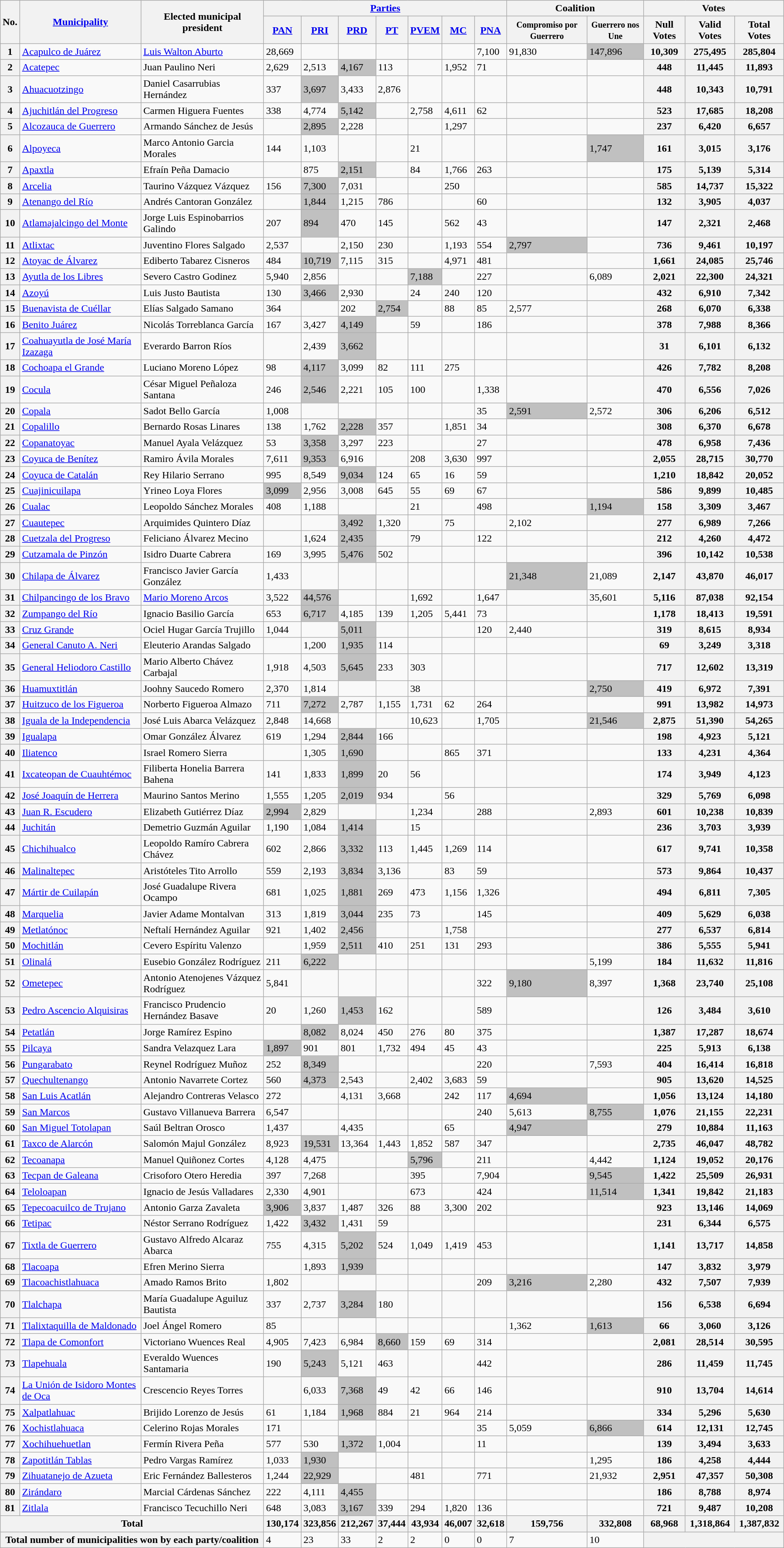<table class="wikitable sortable">
<tr>
<th rowspan="2">No.</th>
<th rowspan="2"><a href='#'>Municipality</a></th>
<th rowspan="2">Elected municipal president</th>
<th colspan="7"><a href='#'>Parties</a></th>
<th colspan="2">Coalition</th>
<th colspan="3">Votes</th>
</tr>
<tr>
<th><a href='#'>PAN</a></th>
<th><a href='#'>PRI</a></th>
<th><a href='#'>PRD</a></th>
<th><a href='#'>PT</a></th>
<th><a href='#'>PVEM</a></th>
<th><a href='#'>MC</a></th>
<th><a href='#'>PNA</a></th>
<th><small>Compromiso por Guerrero</small></th>
<th><small>Guerrero nos Une</small></th>
<th>Null Votes</th>
<th>Valid Votes</th>
<th>Total Votes</th>
</tr>
<tr>
<th>1</th>
<td><a href='#'>Acapulco de Juárez</a></td>
<td><a href='#'>Luis Walton Aburto</a></td>
<td>28,669</td>
<td></td>
<td></td>
<td></td>
<td></td>
<td></td>
<td>7,100</td>
<td>91,830</td>
<td bgcolor="Silver">147,896</td>
<th>10,309</th>
<th>275,495</th>
<th>285,804</th>
</tr>
<tr>
<th>2</th>
<td><a href='#'>Acatepec</a></td>
<td>Juan Paulino Neri</td>
<td>2,629</td>
<td>2,513</td>
<td bgcolor="Silver">4,167</td>
<td>113</td>
<td></td>
<td>1,952</td>
<td>71</td>
<td></td>
<td></td>
<th>448</th>
<th>11,445</th>
<th>11,893</th>
</tr>
<tr>
<th>3</th>
<td><a href='#'>Ahuacuotzingo</a></td>
<td>Daniel Casarrubias Hernández</td>
<td>337</td>
<td bgcolor="Silver">3,697</td>
<td>3,433</td>
<td>2,876</td>
<td></td>
<td></td>
<td></td>
<td></td>
<td></td>
<th>448</th>
<th>10,343</th>
<th>10,791</th>
</tr>
<tr>
<th>4</th>
<td><a href='#'>Ajuchitlán del Progreso</a></td>
<td>Carmen Higuera Fuentes</td>
<td>338</td>
<td>4,774</td>
<td bgcolor="Silver">5,142</td>
<td></td>
<td>2,758</td>
<td>4,611</td>
<td>62</td>
<td></td>
<td></td>
<th>523</th>
<th>17,685</th>
<th>18,208</th>
</tr>
<tr>
<th>5</th>
<td><a href='#'>Alcozauca de Guerrero</a></td>
<td>Armando Sánchez de Jesús</td>
<td></td>
<td bgcolor="Silver">2,895</td>
<td>2,228</td>
<td></td>
<td></td>
<td>1,297</td>
<td></td>
<td></td>
<td></td>
<th>237</th>
<th>6,420</th>
<th>6,657</th>
</tr>
<tr>
<th>6</th>
<td><a href='#'>Alpoyeca</a></td>
<td>Marco Antonio Garcia Morales</td>
<td>144</td>
<td>1,103</td>
<td></td>
<td></td>
<td>21</td>
<td></td>
<td></td>
<td></td>
<td bgcolor="Silver">1,747</td>
<th>161</th>
<th>3,015</th>
<th>3,176</th>
</tr>
<tr>
<th>7</th>
<td><a href='#'>Apaxtla</a></td>
<td>Efraín Peña Damacio</td>
<td></td>
<td>875</td>
<td bgcolor="Silver">2,151</td>
<td></td>
<td>84</td>
<td>1,766</td>
<td>263</td>
<td></td>
<td></td>
<th>175</th>
<th>5,139</th>
<th>5,314</th>
</tr>
<tr>
<th>8</th>
<td><a href='#'>Arcelia</a></td>
<td>Taurino Vázquez Vázquez</td>
<td>156</td>
<td bgcolor="Silver">7,300</td>
<td>7,031</td>
<td></td>
<td></td>
<td>250</td>
<td></td>
<td></td>
<td></td>
<th>585</th>
<th>14,737</th>
<th>15,322</th>
</tr>
<tr>
<th>9</th>
<td><a href='#'>Atenango del Río</a></td>
<td>Andrés Cantoran González</td>
<td></td>
<td bgcolor="Silver">1,844</td>
<td>1,215</td>
<td>786</td>
<td></td>
<td></td>
<td>60</td>
<td></td>
<td></td>
<th>132</th>
<th>3,905</th>
<th>4,037</th>
</tr>
<tr>
<th>10</th>
<td><a href='#'>Atlamajalcingo del Monte</a></td>
<td>Jorge Luis Espinobarrios Galindo</td>
<td>207</td>
<td bgcolor="Silver">894</td>
<td>470</td>
<td>145</td>
<td></td>
<td>562</td>
<td>43</td>
<td></td>
<td></td>
<th>147</th>
<th>2,321</th>
<th>2,468</th>
</tr>
<tr>
<th>11</th>
<td><a href='#'>Atlixtac</a></td>
<td>Juventino Flores Salgado</td>
<td>2,537</td>
<td></td>
<td>2,150</td>
<td>230</td>
<td></td>
<td>1,193</td>
<td>554</td>
<td bgcolor="Silver">2,797</td>
<td></td>
<th>736</th>
<th>9,461</th>
<th>10,197</th>
</tr>
<tr>
<th>12</th>
<td><a href='#'>Atoyac de Álvarez</a></td>
<td>Ediberto Tabarez Cisneros</td>
<td>484</td>
<td bgcolor="Silver">10,719</td>
<td>7,115</td>
<td>315</td>
<td></td>
<td>4,971</td>
<td>481</td>
<td></td>
<td></td>
<th>1,661</th>
<th>24,085</th>
<th>25,746</th>
</tr>
<tr>
<th>13</th>
<td><a href='#'>Ayutla de los Libres</a></td>
<td>Severo Castro Godinez</td>
<td>5,940</td>
<td>2,856</td>
<td></td>
<td></td>
<td bgcolor="Silver">7,188</td>
<td></td>
<td>227</td>
<td></td>
<td>6,089</td>
<th>2,021</th>
<th>22,300</th>
<th>24,321</th>
</tr>
<tr>
<th>14</th>
<td><a href='#'>Azoyú</a></td>
<td>Luis Justo Bautista</td>
<td>130</td>
<td bgcolor="Silver">3,466</td>
<td>2,930</td>
<td></td>
<td>24</td>
<td>240</td>
<td>120</td>
<td></td>
<td></td>
<th>432</th>
<th>6,910</th>
<th>7,342</th>
</tr>
<tr>
<th>15</th>
<td><a href='#'>Buenavista de Cuéllar</a></td>
<td>Elías Salgado Samano</td>
<td>364</td>
<td></td>
<td>202</td>
<td bgcolor="Silver">2,754</td>
<td></td>
<td>88</td>
<td>85</td>
<td>2,577</td>
<td></td>
<th>268</th>
<th>6,070</th>
<th>6,338</th>
</tr>
<tr>
<th>16</th>
<td><a href='#'>Benito Juárez</a></td>
<td>Nicolás Torreblanca García</td>
<td>167</td>
<td>3,427</td>
<td bgcolor="Silver">4,149</td>
<td></td>
<td>59</td>
<td></td>
<td>186</td>
<td></td>
<td></td>
<th>378</th>
<th>7,988</th>
<th>8,366</th>
</tr>
<tr>
<th>17</th>
<td><a href='#'>Coahuayutla de José María Izazaga</a></td>
<td>Everardo Barron Ríos</td>
<td></td>
<td>2,439</td>
<td bgcolor="Silver">3,662</td>
<td></td>
<td></td>
<td></td>
<td></td>
<td></td>
<td></td>
<th>31</th>
<th>6,101</th>
<th>6,132</th>
</tr>
<tr>
<th>18</th>
<td><a href='#'>Cochoapa el Grande</a></td>
<td>Luciano Moreno López</td>
<td>98</td>
<td bgcolor="Silver">4,117</td>
<td>3,099</td>
<td>82</td>
<td>111</td>
<td>275</td>
<td></td>
<td></td>
<td></td>
<th>426</th>
<th>7,782</th>
<th>8,208</th>
</tr>
<tr>
<th>19</th>
<td><a href='#'>Cocula</a></td>
<td>César Miguel Peñaloza Santana</td>
<td>246</td>
<td bgcolor="Silver">2,546</td>
<td>2,221</td>
<td>105</td>
<td>100</td>
<td></td>
<td>1,338</td>
<td></td>
<td></td>
<th>470</th>
<th>6,556</th>
<th>7,026</th>
</tr>
<tr>
<th>20</th>
<td><a href='#'>Copala</a></td>
<td>Sadot Bello García</td>
<td>1,008</td>
<td></td>
<td></td>
<td></td>
<td></td>
<td></td>
<td>35</td>
<td bgcolor="Silver">2,591</td>
<td>2,572</td>
<th>306</th>
<th>6,206</th>
<th>6,512</th>
</tr>
<tr>
<th>21</th>
<td><a href='#'>Copalillo</a></td>
<td>Bernardo Rosas Linares</td>
<td>138</td>
<td>1,762</td>
<td bgcolor="Silver">2,228</td>
<td>357</td>
<td></td>
<td>1,851</td>
<td>34</td>
<td></td>
<td></td>
<th>308</th>
<th>6,370</th>
<th>6,678</th>
</tr>
<tr>
<th>22</th>
<td><a href='#'>Copanatoyac</a></td>
<td>Manuel Ayala Velázquez</td>
<td>53</td>
<td bgcolor="Silver">3,358</td>
<td>3,297</td>
<td>223</td>
<td></td>
<td></td>
<td>27</td>
<td></td>
<td></td>
<th>478</th>
<th>6,958</th>
<th>7,436</th>
</tr>
<tr>
<th>23</th>
<td><a href='#'>Coyuca de Benítez</a></td>
<td>Ramiro Ávila Morales</td>
<td>7,611</td>
<td bgcolor="Silver">9,353</td>
<td>6,916</td>
<td></td>
<td>208</td>
<td>3,630</td>
<td>997</td>
<td></td>
<td></td>
<th>2,055</th>
<th>28,715</th>
<th>30,770</th>
</tr>
<tr>
<th>24</th>
<td><a href='#'>Coyuca de Catalán</a></td>
<td>Rey Hilario Serrano</td>
<td>995</td>
<td>8,549</td>
<td bgcolor="Silver">9,034</td>
<td>124</td>
<td>65</td>
<td>16</td>
<td>59</td>
<td></td>
<td></td>
<th>1,210</th>
<th>18,842</th>
<th>20,052</th>
</tr>
<tr>
<th>25</th>
<td><a href='#'>Cuajinicuilapa</a></td>
<td>Yrineo Loya Flores</td>
<td bgcolor="Silver">3,099</td>
<td>2,956</td>
<td>3,008</td>
<td>645</td>
<td>55</td>
<td>69</td>
<td>67</td>
<td></td>
<td></td>
<th>586</th>
<th>9,899</th>
<th>10,485</th>
</tr>
<tr>
<th>26</th>
<td><a href='#'>Cualac</a></td>
<td>Leopoldo Sánchez Morales</td>
<td>408</td>
<td>1,188</td>
<td></td>
<td></td>
<td>21</td>
<td></td>
<td>498</td>
<td></td>
<td bgcolor="Silver">1,194</td>
<th>158</th>
<th>3,309</th>
<th>3,467</th>
</tr>
<tr>
<th>27</th>
<td><a href='#'>Cuautepec</a></td>
<td>Arquimides Quintero Díaz</td>
<td></td>
<td></td>
<td bgcolor="Silver">3,492</td>
<td>1,320</td>
<td></td>
<td>75</td>
<td></td>
<td>2,102</td>
<td></td>
<th>277</th>
<th>6,989</th>
<th>7,266</th>
</tr>
<tr>
<th>28</th>
<td><a href='#'>Cuetzala del Progreso</a></td>
<td>Feliciano Álvarez Mecino</td>
<td></td>
<td>1,624</td>
<td bgcolor="Silver">2,435</td>
<td></td>
<td>79</td>
<td></td>
<td>122</td>
<td></td>
<td></td>
<th>212</th>
<th>4,260</th>
<th>4,472</th>
</tr>
<tr>
<th>29</th>
<td><a href='#'>Cutzamala de Pinzón</a></td>
<td>Isidro Duarte Cabrera</td>
<td>169</td>
<td>3,995</td>
<td bgcolor="Silver">5,476</td>
<td>502</td>
<td></td>
<td></td>
<td></td>
<td></td>
<td></td>
<th>396</th>
<th>10,142</th>
<th>10,538</th>
</tr>
<tr>
<th>30</th>
<td><a href='#'>Chilapa de Álvarez</a></td>
<td>Francisco Javier García González</td>
<td>1,433</td>
<td></td>
<td></td>
<td></td>
<td></td>
<td></td>
<td></td>
<td bgcolor="Silver">21,348</td>
<td>21,089</td>
<th>2,147</th>
<th>43,870</th>
<th>46,017</th>
</tr>
<tr>
<th>31</th>
<td><a href='#'>Chilpancingo de los Bravo</a></td>
<td><a href='#'>Mario Moreno Arcos</a></td>
<td>3,522</td>
<td bgcolor="Silver">44,576</td>
<td></td>
<td></td>
<td>1,692</td>
<td></td>
<td>1,647</td>
<td></td>
<td>35,601</td>
<th>5,116</th>
<th>87,038</th>
<th>92,154</th>
</tr>
<tr>
<th>32</th>
<td><a href='#'>Zumpango del Río</a></td>
<td>Ignacio Basilio García</td>
<td>653</td>
<td bgcolor="Silver">6,717</td>
<td>4,185</td>
<td>139</td>
<td>1,205</td>
<td>5,441</td>
<td>73</td>
<td></td>
<td></td>
<th>1,178</th>
<th>18,413</th>
<th>19,591</th>
</tr>
<tr>
<th>33</th>
<td><a href='#'>Cruz Grande</a></td>
<td>Ociel Hugar García Trujillo</td>
<td>1,044</td>
<td></td>
<td bgcolor="Silver">5,011</td>
<td></td>
<td></td>
<td></td>
<td>120</td>
<td>2,440</td>
<td></td>
<th>319</th>
<th>8,615</th>
<th>8,934</th>
</tr>
<tr>
<th>34</th>
<td><a href='#'>General Canuto A. Neri</a></td>
<td>Eleuterio Arandas Salgado</td>
<td></td>
<td>1,200</td>
<td bgcolor="Silver">1,935</td>
<td>114</td>
<td></td>
<td></td>
<td></td>
<td></td>
<td></td>
<th>69</th>
<th>3,249</th>
<th>3,318</th>
</tr>
<tr>
<th>35</th>
<td><a href='#'>General Heliodoro Castillo</a></td>
<td>Mario Alberto Chávez Carbajal</td>
<td>1,918</td>
<td>4,503</td>
<td bgcolor="Silver">5,645</td>
<td>233</td>
<td>303</td>
<td></td>
<td></td>
<td></td>
<td></td>
<th>717</th>
<th>12,602</th>
<th>13,319</th>
</tr>
<tr>
<th>36</th>
<td><a href='#'>Huamuxtitlán</a></td>
<td>Joohny Saucedo Romero</td>
<td>2,370</td>
<td>1,814</td>
<td></td>
<td></td>
<td>38</td>
<td></td>
<td></td>
<td></td>
<td bgcolor="Silver">2,750</td>
<th>419</th>
<th>6,972</th>
<th>7,391</th>
</tr>
<tr>
<th>37</th>
<td><a href='#'>Huitzuco de los Figueroa</a></td>
<td>Norberto Figueroa Almazo</td>
<td>711</td>
<td bgcolor="Silver">7,272</td>
<td>2,787</td>
<td>1,155</td>
<td>1,731</td>
<td>62</td>
<td>264</td>
<td></td>
<td></td>
<th>991</th>
<th>13,982</th>
<th>14,973</th>
</tr>
<tr>
<th>38</th>
<td><a href='#'>Iguala de la Independencia</a></td>
<td>José Luis Abarca Velázquez</td>
<td>2,848</td>
<td>14,668</td>
<td></td>
<td></td>
<td>10,623</td>
<td></td>
<td>1,705</td>
<td></td>
<td bgcolor="Silver">21,546</td>
<th>2,875</th>
<th>51,390</th>
<th>54,265</th>
</tr>
<tr>
<th>39</th>
<td><a href='#'>Igualapa</a></td>
<td>Omar González Álvarez</td>
<td>619</td>
<td>1,294</td>
<td bgcolor="Silver">2,844</td>
<td>166</td>
<td></td>
<td></td>
<td></td>
<td></td>
<td></td>
<th>198</th>
<th>4,923</th>
<th>5,121</th>
</tr>
<tr>
<th>40</th>
<td><a href='#'>Iliatenco</a></td>
<td>Israel Romero Sierra</td>
<td></td>
<td>1,305</td>
<td bgcolor="Silver">1,690</td>
<td></td>
<td></td>
<td>865</td>
<td>371</td>
<td></td>
<td></td>
<th>133</th>
<th>4,231</th>
<th>4,364</th>
</tr>
<tr>
<th>41</th>
<td><a href='#'>Ixcateopan de Cuauhtémoc</a></td>
<td>Filiberta Honelia Barrera Bahena</td>
<td>141</td>
<td>1,833</td>
<td bgcolor="Silver">1,899</td>
<td>20</td>
<td>56</td>
<td></td>
<td></td>
<td></td>
<td></td>
<th>174</th>
<th>3,949</th>
<th>4,123</th>
</tr>
<tr>
<th>42</th>
<td><a href='#'>José Joaquín de Herrera</a></td>
<td>Maurino Santos Merino</td>
<td>1,555</td>
<td>1,205</td>
<td bgcolor="Silver">2,019</td>
<td>934</td>
<td></td>
<td>56</td>
<td></td>
<td></td>
<td></td>
<th>329</th>
<th>5,769</th>
<th>6,098</th>
</tr>
<tr>
<th>43</th>
<td><a href='#'>Juan R. Escudero</a></td>
<td>Elizabeth Gutiérrez Díaz</td>
<td bgcolor="Silver">2,994</td>
<td>2,829</td>
<td></td>
<td></td>
<td>1,234</td>
<td></td>
<td>288</td>
<td></td>
<td>2,893</td>
<th>601</th>
<th>10,238</th>
<th>10,839</th>
</tr>
<tr>
<th>44</th>
<td><a href='#'>Juchitán</a></td>
<td>Demetrio Guzmán Aguilar</td>
<td>1,190</td>
<td>1,084</td>
<td bgcolor="Silver">1,414</td>
<td></td>
<td>15</td>
<td></td>
<td></td>
<td></td>
<td></td>
<th>236</th>
<th>3,703</th>
<th>3,939</th>
</tr>
<tr>
<th>45</th>
<td><a href='#'>Chichihualco</a></td>
<td>Leopoldo Ramíro Cabrera Chávez</td>
<td>602</td>
<td>2,866</td>
<td bgcolor="Silver">3,332</td>
<td>113</td>
<td>1,445</td>
<td>1,269</td>
<td>114</td>
<td></td>
<td></td>
<th>617</th>
<th>9,741</th>
<th>10,358</th>
</tr>
<tr>
<th>46</th>
<td><a href='#'>Malinaltepec</a></td>
<td>Aristóteles Tito Arrollo</td>
<td>559</td>
<td>2,193</td>
<td bgcolor="Silver">3,834</td>
<td>3,136</td>
<td></td>
<td>83</td>
<td>59</td>
<td></td>
<td></td>
<th>573</th>
<th>9,864</th>
<th>10,437</th>
</tr>
<tr>
<th>47</th>
<td><a href='#'>Mártir de Cuilapán</a></td>
<td>José Guadalupe Rivera Ocampo</td>
<td>681</td>
<td>1,025</td>
<td bgcolor="Silver">1,881</td>
<td>269</td>
<td>473</td>
<td>1,156</td>
<td>1,326</td>
<td></td>
<td></td>
<th>494</th>
<th>6,811</th>
<th>7,305</th>
</tr>
<tr>
<th>48</th>
<td><a href='#'>Marquelia</a></td>
<td>Javier Adame Montalvan</td>
<td>313</td>
<td>1,819</td>
<td bgcolor="Silver">3,044</td>
<td>235</td>
<td>73</td>
<td></td>
<td>145</td>
<td></td>
<td></td>
<th>409</th>
<th>5,629</th>
<th>6,038</th>
</tr>
<tr>
<th>49</th>
<td><a href='#'>Metlatónoc</a></td>
<td>Neftalí Hernández Aguilar</td>
<td>921</td>
<td>1,402</td>
<td bgcolor="Silver">2,456</td>
<td></td>
<td></td>
<td>1,758</td>
<td></td>
<td></td>
<td></td>
<th>277</th>
<th>6,537</th>
<th>6,814</th>
</tr>
<tr>
<th>50</th>
<td><a href='#'>Mochitlán</a></td>
<td>Cevero Espíritu Valenzo</td>
<td></td>
<td>1,959</td>
<td bgcolor="Silver">2,511</td>
<td>410</td>
<td>251</td>
<td>131</td>
<td>293</td>
<td></td>
<td></td>
<th>386</th>
<th>5,555</th>
<th>5,941</th>
</tr>
<tr>
<th>51</th>
<td><a href='#'>Olinalá</a></td>
<td>Eusebio González Rodríguez</td>
<td>211</td>
<td bgcolor="Silver">6,222</td>
<td></td>
<td></td>
<td></td>
<td></td>
<td></td>
<td></td>
<td>5,199</td>
<th>184</th>
<th>11,632</th>
<th>11,816</th>
</tr>
<tr>
<th>52</th>
<td><a href='#'>Ometepec</a></td>
<td>Antonio Atenojenes Vázquez Rodríguez</td>
<td>5,841</td>
<td></td>
<td></td>
<td></td>
<td></td>
<td></td>
<td>322</td>
<td bgcolor="Silver">9,180</td>
<td>8,397</td>
<th>1,368</th>
<th>23,740</th>
<th>25,108</th>
</tr>
<tr>
<th>53</th>
<td><a href='#'>Pedro Ascencio Alquisiras</a></td>
<td>Francisco Prudencio Hernández Basave</td>
<td>20</td>
<td>1,260</td>
<td bgcolor="Silver">1,453</td>
<td>162</td>
<td></td>
<td></td>
<td>589</td>
<td></td>
<td></td>
<th>126</th>
<th>3,484</th>
<th>3,610</th>
</tr>
<tr>
<th>54</th>
<td><a href='#'>Petatlán</a></td>
<td>Jorge Ramírez Espino</td>
<td></td>
<td bgcolor="Silver">8,082</td>
<td>8,024</td>
<td>450</td>
<td>276</td>
<td>80</td>
<td>375</td>
<td></td>
<td></td>
<th>1,387</th>
<th>17,287</th>
<th>18,674</th>
</tr>
<tr>
<th>55</th>
<td><a href='#'>Pilcaya</a></td>
<td>Sandra Velazquez Lara</td>
<td bgcolor="Silver">1,897</td>
<td>901</td>
<td>801</td>
<td>1,732</td>
<td>494</td>
<td>45</td>
<td>43</td>
<td></td>
<td></td>
<th>225</th>
<th>5,913</th>
<th>6,138</th>
</tr>
<tr>
<th>56</th>
<td><a href='#'>Pungarabato</a></td>
<td>Reynel Rodríguez Muñoz</td>
<td>252</td>
<td bgcolor="Silver">8,349</td>
<td></td>
<td></td>
<td></td>
<td></td>
<td>220</td>
<td></td>
<td>7,593</td>
<th>404</th>
<th>16,414</th>
<th>16,818</th>
</tr>
<tr>
<th>57</th>
<td><a href='#'>Quechultenango</a></td>
<td>Antonio Navarrete Cortez</td>
<td>560</td>
<td bgcolor="Silver">4,373</td>
<td>2,543</td>
<td></td>
<td>2,402</td>
<td>3,683</td>
<td>59</td>
<td></td>
<td></td>
<th>905</th>
<th>13,620</th>
<th>14,525</th>
</tr>
<tr>
<th>58</th>
<td><a href='#'>San Luis Acatlán</a></td>
<td>Alejandro Contreras Velasco</td>
<td>272</td>
<td></td>
<td>4,131</td>
<td>3,668</td>
<td></td>
<td>242</td>
<td>117</td>
<td bgcolor="Silver">4,694</td>
<td></td>
<th>1,056</th>
<th>13,124</th>
<th>14,180</th>
</tr>
<tr>
<th>59</th>
<td><a href='#'>San Marcos</a></td>
<td>Gustavo Villanueva Barrera</td>
<td>6,547</td>
<td></td>
<td></td>
<td></td>
<td></td>
<td></td>
<td>240</td>
<td>5,613</td>
<td bgcolor="Silver">8,755</td>
<th>1,076</th>
<th>21,155</th>
<th>22,231</th>
</tr>
<tr>
<th>60</th>
<td><a href='#'>San Miguel Totolapan</a></td>
<td>Saúl Beltran Orosco</td>
<td>1,437</td>
<td></td>
<td>4,435</td>
<td></td>
<td></td>
<td>65</td>
<td></td>
<td bgcolor="Silver">4,947</td>
<td></td>
<th>279</th>
<th>10,884</th>
<th>11,163</th>
</tr>
<tr>
<th>61</th>
<td><a href='#'>Taxco de Alarcón</a></td>
<td>Salomón Majul González</td>
<td>8,923</td>
<td bgcolor="Silver">19,531</td>
<td>13,364</td>
<td>1,443</td>
<td>1,852</td>
<td>587</td>
<td>347</td>
<td></td>
<td></td>
<th>2,735</th>
<th>46,047</th>
<th>48,782</th>
</tr>
<tr>
<th>62</th>
<td><a href='#'>Tecoanapa</a></td>
<td>Manuel Quiñonez Cortes</td>
<td>4,128</td>
<td>4,475</td>
<td></td>
<td></td>
<td bgcolor="Silver">5,796</td>
<td></td>
<td>211</td>
<td></td>
<td>4,442</td>
<th>1,124</th>
<th>19,052</th>
<th>20,176</th>
</tr>
<tr>
<th>63</th>
<td><a href='#'>Tecpan de Galeana</a></td>
<td>Crisoforo Otero Heredia</td>
<td>397</td>
<td>7,268</td>
<td></td>
<td></td>
<td>395</td>
<td></td>
<td>7,904</td>
<td></td>
<td bgcolor="Silver">9,545</td>
<th>1,422</th>
<th>25,509</th>
<th>26,931</th>
</tr>
<tr>
<th>64</th>
<td><a href='#'>Teloloapan</a></td>
<td>Ignacio de Jesús Valladares</td>
<td>2,330</td>
<td>4,901</td>
<td></td>
<td></td>
<td>673</td>
<td></td>
<td>424</td>
<td></td>
<td bgcolor="Silver">11,514</td>
<th>1,341</th>
<th>19,842</th>
<th>21,183</th>
</tr>
<tr>
<th>65</th>
<td><a href='#'>Tepecoacuilco de Trujano</a></td>
<td>Antonio Garza Zavaleta</td>
<td bgcolor="Silver">3,906</td>
<td>3,837</td>
<td>1,487</td>
<td>326</td>
<td>88</td>
<td>3,300</td>
<td>202</td>
<td></td>
<td></td>
<th>923</th>
<th>13,146</th>
<th>14,069</th>
</tr>
<tr>
<th>66</th>
<td><a href='#'>Tetipac</a></td>
<td>Néstor Serrano Rodríguez</td>
<td>1,422</td>
<td bgcolor="Silver">3,432</td>
<td>1,431</td>
<td>59</td>
<td></td>
<td></td>
<td></td>
<td></td>
<td></td>
<th>231</th>
<th>6,344</th>
<th>6,575</th>
</tr>
<tr>
<th>67</th>
<td><a href='#'>Tixtla de Guerrero</a></td>
<td>Gustavo Alfredo Alcaraz Abarca</td>
<td>755</td>
<td>4,315</td>
<td bgcolor="Silver">5,202</td>
<td>524</td>
<td>1,049</td>
<td>1,419</td>
<td>453</td>
<td></td>
<td></td>
<th>1,141</th>
<th>13,717</th>
<th>14,858</th>
</tr>
<tr>
<th>68</th>
<td><a href='#'>Tlacoapa</a></td>
<td>Efren Merino Sierra</td>
<td></td>
<td>1,893</td>
<td bgcolor="Silver">1,939</td>
<td></td>
<td></td>
<td></td>
<td></td>
<td></td>
<td></td>
<th>147</th>
<th>3,832</th>
<th>3,979</th>
</tr>
<tr>
<th>69</th>
<td><a href='#'>Tlacoachistlahuaca</a></td>
<td>Amado Ramos Brito</td>
<td>1,802</td>
<td></td>
<td></td>
<td></td>
<td></td>
<td></td>
<td>209</td>
<td bgcolor="Silver">3,216</td>
<td>2,280</td>
<th>432</th>
<th>7,507</th>
<th>7,939</th>
</tr>
<tr>
<th>70</th>
<td><a href='#'>Tlalchapa</a></td>
<td>María Guadalupe Aguiluz Bautista</td>
<td>337</td>
<td>2,737</td>
<td bgcolor="Silver">3,284</td>
<td>180</td>
<td></td>
<td></td>
<td></td>
<td></td>
<td></td>
<th>156</th>
<th>6,538</th>
<th>6,694</th>
</tr>
<tr>
<th>71</th>
<td><a href='#'>Tlalixtaquilla de Maldonado</a></td>
<td>Joel Ángel Romero</td>
<td>85</td>
<td></td>
<td></td>
<td></td>
<td></td>
<td></td>
<td></td>
<td>1,362</td>
<td bgcolor="Silver">1,613</td>
<th>66</th>
<th>3,060</th>
<th>3,126</th>
</tr>
<tr>
<th>72</th>
<td><a href='#'>Tlapa de Comonfort</a></td>
<td>Victoriano Wuences Real</td>
<td>4,905</td>
<td>7,423</td>
<td>6,984</td>
<td bgcolor="Silver">8,660</td>
<td>159</td>
<td>69</td>
<td>314</td>
<td></td>
<td></td>
<th>2,081</th>
<th>28,514</th>
<th>30,595</th>
</tr>
<tr>
<th>73</th>
<td><a href='#'>Tlapehuala</a></td>
<td>Everaldo Wuences Santamaria</td>
<td>190</td>
<td bgcolor="Silver">5,243</td>
<td>5,121</td>
<td>463</td>
<td></td>
<td></td>
<td>442</td>
<td></td>
<td></td>
<th>286</th>
<th>11,459</th>
<th>11,745</th>
</tr>
<tr>
<th>74</th>
<td><a href='#'>La Unión de Isidoro Montes de Oca</a></td>
<td>Crescencio Reyes Torres</td>
<td></td>
<td>6,033</td>
<td bgcolor="Silver">7,368</td>
<td>49</td>
<td>42</td>
<td>66</td>
<td>146</td>
<td></td>
<td></td>
<th>910</th>
<th>13,704</th>
<th>14,614</th>
</tr>
<tr>
<th>75</th>
<td><a href='#'>Xalpatlahuac</a></td>
<td>Brijido Lorenzo de Jesús</td>
<td>61</td>
<td>1,184</td>
<td bgcolor="Silver">1,968</td>
<td>884</td>
<td>21</td>
<td>964</td>
<td>214</td>
<td></td>
<td></td>
<th>334</th>
<th>5,296</th>
<th>5,630</th>
</tr>
<tr>
<th>76</th>
<td><a href='#'>Xochistlahuaca</a></td>
<td>Celerino Rojas Morales</td>
<td>171</td>
<td></td>
<td></td>
<td></td>
<td></td>
<td></td>
<td>35</td>
<td>5,059</td>
<td bgcolor="Silver">6,866</td>
<th>614</th>
<th>12,131</th>
<th>12,745</th>
</tr>
<tr>
<th>77</th>
<td><a href='#'>Xochihuehuetlan</a></td>
<td>Fermín Rivera Peña</td>
<td>577</td>
<td>530</td>
<td bgcolor="Silver">1,372</td>
<td>1,004</td>
<td></td>
<td></td>
<td>11</td>
<td></td>
<td></td>
<th>139</th>
<th>3,494</th>
<th>3,633</th>
</tr>
<tr>
<th>78</th>
<td><a href='#'>Zapotitlán Tablas</a></td>
<td>Pedro Vargas Ramírez</td>
<td>1,033</td>
<td bgcolor="Silver">1,930</td>
<td></td>
<td></td>
<td></td>
<td></td>
<td></td>
<td></td>
<td>1,295</td>
<th>186</th>
<th>4,258</th>
<th>4,444</th>
</tr>
<tr>
<th>79</th>
<td><a href='#'>Zihuatanejo de Azueta</a></td>
<td>Eric Fernández Ballesteros</td>
<td>1,244</td>
<td bgcolor="Silver">22,929</td>
<td></td>
<td></td>
<td>481</td>
<td></td>
<td>771</td>
<td></td>
<td>21,932</td>
<th>2,951</th>
<th>47,357</th>
<th>50,308</th>
</tr>
<tr>
<th>80</th>
<td><a href='#'>Zirándaro</a></td>
<td>Marcial Cárdenas Sánchez</td>
<td>222</td>
<td>4,111</td>
<td bgcolor="Silver">4,455</td>
<td></td>
<td></td>
<td></td>
<td></td>
<td></td>
<td></td>
<th>186</th>
<th>8,788</th>
<th>8,974</th>
</tr>
<tr>
<th>81</th>
<td><a href='#'>Zitlala</a></td>
<td>Francisco Tecuchillo Neri</td>
<td>648</td>
<td>3,083</td>
<td bgcolor="Silver">3,167</td>
<td>339</td>
<td>294</td>
<td>1,820</td>
<td>136</td>
<td></td>
<td></td>
<th>721</th>
<th>9,487</th>
<th>10,208</th>
</tr>
<tr>
<th colspan="3">Total</th>
<th>130,174</th>
<th>323,856</th>
<th>212,267</th>
<th>37,444</th>
<th>43,934</th>
<th>46,007</th>
<th>32,618</th>
<th>159,756</th>
<th>332,808</th>
<th>68,968</th>
<th>1,318,864</th>
<th>1,387,832</th>
</tr>
<tr>
<th colspan="3">Total number of municipalities won by each party/coalition</th>
<td>4</td>
<td>23</td>
<td>33</td>
<td>2</td>
<td>2</td>
<td>0</td>
<td>0</td>
<td>7</td>
<td>10</td>
<th colspan="3"></th>
</tr>
</table>
